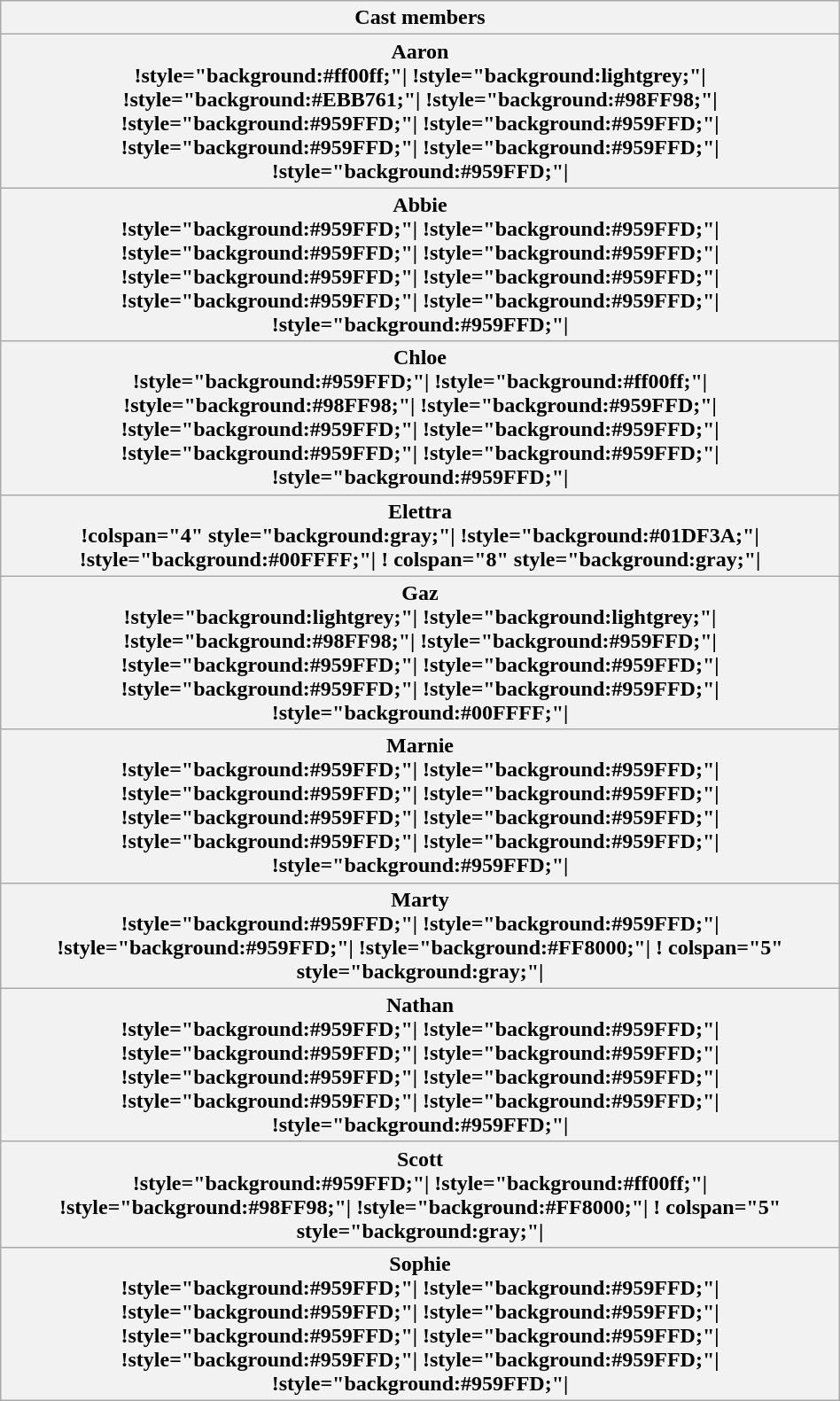<table class="wikitable" style="text-align:center; width:50%;">
<tr>
<th rowspan="2" style="width:20%;">Cast members</th>
</tr>
<tr>
</tr>
<tr>
<th>Aaron<br>!style="background:#ff00ff;"|
!style="background:lightgrey;"|
!style="background:#EBB761;"|
!style="background:#98FF98;"|
!style="background:#959FFD;"|
!style="background:#959FFD;"|
!style="background:#959FFD;"|
!style="background:#959FFD;"|
!style="background:#959FFD;"|</th>
</tr>
<tr>
<th>Abbie<br>!style="background:#959FFD;"|
!style="background:#959FFD;"|
!style="background:#959FFD;"|
!style="background:#959FFD;"|
!style="background:#959FFD;"|
!style="background:#959FFD;"|
!style="background:#959FFD;"|
!style="background:#959FFD;"|
!style="background:#959FFD;"|</th>
</tr>
<tr>
<th>Chloe<br>!style="background:#959FFD;"|
!style="background:#ff00ff;"|
!style="background:#98FF98;"|
!style="background:#959FFD;"|
!style="background:#959FFD;"|
!style="background:#959FFD;"|
!style="background:#959FFD;"|
!style="background:#959FFD;"|
!style="background:#959FFD;"|</th>
</tr>
<tr>
<th>Elettra<br>!colspan="4" style="background:gray;"|
!style="background:#01DF3A;"|
!style="background:#00FFFF;"|
! colspan="8" style="background:gray;"|</th>
</tr>
<tr>
<th>Gaz<br>!style="background:lightgrey;"|
!style="background:lightgrey;"|
!style="background:#98FF98;"|
!style="background:#959FFD;"|
!style="background:#959FFD;"|
!style="background:#959FFD;"|
!style="background:#959FFD;"|
!style="background:#959FFD;"|
!style="background:#00FFFF;"|</th>
</tr>
<tr>
<th>Marnie<br>!style="background:#959FFD;"|
!style="background:#959FFD;"|
!style="background:#959FFD;"|
!style="background:#959FFD;"|
!style="background:#959FFD;"|
!style="background:#959FFD;"|
!style="background:#959FFD;"|
!style="background:#959FFD;"|
!style="background:#959FFD;"|</th>
</tr>
<tr>
<th>Marty<br>!style="background:#959FFD;"|
!style="background:#959FFD;"|
!style="background:#959FFD;"|
!style="background:#FF8000;"|
! colspan="5" style="background:gray;"|</th>
</tr>
<tr>
<th>Nathan<br>!style="background:#959FFD;"|
!style="background:#959FFD;"|
!style="background:#959FFD;"|
!style="background:#959FFD;"|
!style="background:#959FFD;"|
!style="background:#959FFD;"|
!style="background:#959FFD;"|
!style="background:#959FFD;"|
!style="background:#959FFD;"|</th>
</tr>
<tr>
<th>Scott<br>!style="background:#959FFD;"|
!style="background:#ff00ff;"|
!style="background:#98FF98;"|
!style="background:#FF8000;"|
! colspan="5" style="background:gray;"|</th>
</tr>
<tr>
<th>Sophie<br>!style="background:#959FFD;"|
!style="background:#959FFD;"|
!style="background:#959FFD;"|
!style="background:#959FFD;"|
!style="background:#959FFD;"|
!style="background:#959FFD;"|
!style="background:#959FFD;"|
!style="background:#959FFD;"|
!style="background:#959FFD;"|</th>
</tr>
</table>
